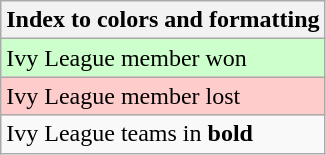<table class="wikitable">
<tr>
<th>Index to colors and formatting</th>
</tr>
<tr style="background:#cfc;">
<td>Ivy League member won</td>
</tr>
<tr style="background:#fcc;">
<td>Ivy League member lost</td>
</tr>
<tr>
<td>Ivy League teams in <strong>bold</strong></td>
</tr>
</table>
